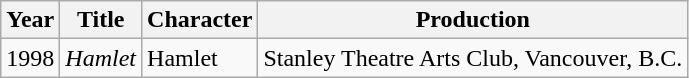<table class="wikitable">
<tr>
<th>Year</th>
<th>Title</th>
<th>Character</th>
<th>Production</th>
</tr>
<tr>
<td>1998</td>
<td><em>Hamlet</em></td>
<td>Hamlet</td>
<td>Stanley Theatre Arts Club, Vancouver, B.C.</td>
</tr>
</table>
